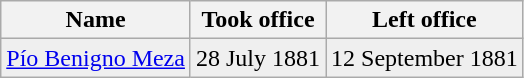<table class="wikitable">
<tr>
<th>Name</th>
<th>Took office</th>
<th>Left office</th>
</tr>
<tr bgcolor="efefef">
<td><a href='#'>Pío Benigno Meza</a></td>
<td>28 July 1881</td>
<td>12 September 1881</td>
</tr>
</table>
